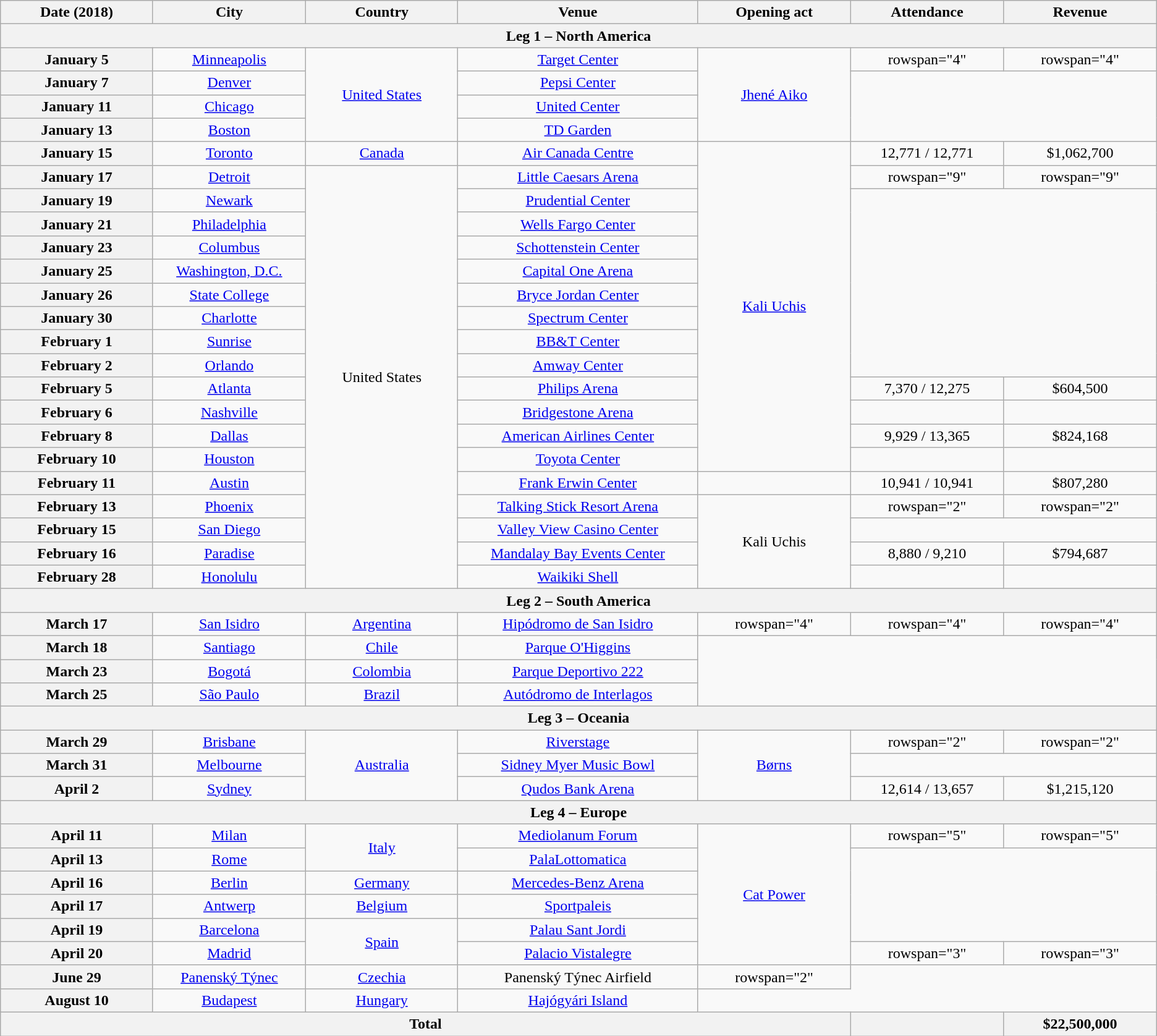<table class="wikitable plainrowheaders" style="text-align: center;">
<tr>
<th scope="col" style="width:10em;">Date (2018)</th>
<th scope="col" style="width:10em;">City</th>
<th scope="col" style="width:10em;">Country</th>
<th scope="col" style="width:16em;">Venue</th>
<th scope="col" style="width:10em;">Opening act</th>
<th scope="col" style="width:10em;">Attendance</th>
<th scope="col" style="width:10em;">Revenue</th>
</tr>
<tr>
<th colspan="7">Leg 1 – North America</th>
</tr>
<tr>
<th scope="row" style="text-align:center;">January 5</th>
<td><a href='#'>Minneapolis</a></td>
<td rowspan="4"><a href='#'>United States</a></td>
<td><a href='#'>Target Center</a></td>
<td rowspan="4"><a href='#'>Jhené Aiko</a></td>
<td>rowspan="4" </td>
<td>rowspan="4" </td>
</tr>
<tr>
<th scope="row" style="text-align:center;">January 7</th>
<td><a href='#'>Denver</a></td>
<td><a href='#'>Pepsi Center</a></td>
</tr>
<tr>
<th scope="row" style="text-align:center;">January 11</th>
<td><a href='#'>Chicago</a></td>
<td><a href='#'>United Center</a></td>
</tr>
<tr>
<th scope="row" style="text-align:center;">January 13</th>
<td><a href='#'>Boston</a></td>
<td><a href='#'>TD Garden</a></td>
</tr>
<tr>
<th scope="row" style="text-align:center;">January 15</th>
<td><a href='#'>Toronto</a></td>
<td><a href='#'>Canada</a></td>
<td><a href='#'>Air Canada Centre</a></td>
<td rowspan="14"><a href='#'>Kali Uchis</a></td>
<td>12,771 / 12,771</td>
<td>$1,062,700</td>
</tr>
<tr>
<th scope="row" style="text-align:center;">January 17</th>
<td><a href='#'>Detroit</a></td>
<td rowspan="18">United States</td>
<td><a href='#'>Little Caesars Arena</a></td>
<td>rowspan="9" </td>
<td>rowspan="9" </td>
</tr>
<tr>
<th scope="row" style="text-align:center;">January 19</th>
<td><a href='#'>Newark</a></td>
<td><a href='#'>Prudential Center</a></td>
</tr>
<tr>
<th scope="row" style="text-align:center;">January 21</th>
<td><a href='#'>Philadelphia</a></td>
<td><a href='#'>Wells Fargo Center</a></td>
</tr>
<tr>
<th scope="row" style="text-align:center;">January 23</th>
<td><a href='#'>Columbus</a></td>
<td><a href='#'>Schottenstein Center</a></td>
</tr>
<tr>
<th scope="row" style="text-align:center;">January 25</th>
<td><a href='#'>Washington, D.C.</a></td>
<td><a href='#'>Capital One Arena</a></td>
</tr>
<tr>
<th scope="row" style="text-align:center;">January 26</th>
<td><a href='#'>State College</a></td>
<td><a href='#'>Bryce Jordan Center</a></td>
</tr>
<tr>
<th scope="row" style="text-align:center;">January 30</th>
<td><a href='#'>Charlotte</a></td>
<td><a href='#'>Spectrum Center</a></td>
</tr>
<tr>
<th scope="row" style="text-align:center;">February 1</th>
<td><a href='#'>Sunrise</a></td>
<td><a href='#'>BB&T Center</a></td>
</tr>
<tr>
<th scope="row" style="text-align:center;">February 2</th>
<td><a href='#'>Orlando</a></td>
<td><a href='#'>Amway Center</a></td>
</tr>
<tr>
<th scope="row" style="text-align:center;">February 5</th>
<td><a href='#'>Atlanta</a></td>
<td><a href='#'>Philips Arena</a></td>
<td>7,370 / 12,275</td>
<td>$604,500</td>
</tr>
<tr>
<th scope="row" style="text-align:center;">February 6</th>
<td><a href='#'>Nashville</a></td>
<td><a href='#'>Bridgestone Arena</a></td>
<td></td>
<td></td>
</tr>
<tr>
<th scope="row" style="text-align:center;">February 8</th>
<td><a href='#'>Dallas</a></td>
<td><a href='#'>American Airlines Center</a></td>
<td>9,929 / 13,365</td>
<td>$824,168</td>
</tr>
<tr>
<th scope="row" style="text-align:center;">February 10</th>
<td><a href='#'>Houston</a></td>
<td><a href='#'>Toyota Center</a></td>
<td></td>
<td></td>
</tr>
<tr>
<th scope="row" style="text-align:center;">February 11</th>
<td><a href='#'>Austin</a></td>
<td><a href='#'>Frank Erwin Center</a></td>
<td></td>
<td>10,941 / 10,941</td>
<td>$807,280</td>
</tr>
<tr>
<th scope="row" style="text-align:center;">February 13</th>
<td><a href='#'>Phoenix</a></td>
<td><a href='#'>Talking Stick Resort Arena</a></td>
<td rowspan="4">Kali Uchis</td>
<td>rowspan="2" </td>
<td>rowspan="2" </td>
</tr>
<tr>
<th scope="row" style="text-align:center;">February 15</th>
<td><a href='#'>San Diego</a></td>
<td><a href='#'>Valley View Casino Center</a></td>
</tr>
<tr>
<th scope="row" style="text-align:center;">February 16</th>
<td><a href='#'>Paradise</a></td>
<td><a href='#'>Mandalay Bay Events Center</a></td>
<td>8,880 / 9,210</td>
<td>$794,687</td>
</tr>
<tr>
<th scope="row" style="text-align:center;">February 28</th>
<td><a href='#'>Honolulu</a></td>
<td><a href='#'>Waikiki Shell</a></td>
<td></td>
<td></td>
</tr>
<tr>
<th colspan="7">Leg 2 – South America</th>
</tr>
<tr>
<th scope="row" style="text-align:center;">March 17</th>
<td><a href='#'>San Isidro</a></td>
<td><a href='#'>Argentina</a></td>
<td><a href='#'>Hipódromo de San Isidro</a></td>
<td>rowspan="4" </td>
<td>rowspan="4" </td>
<td>rowspan="4" </td>
</tr>
<tr>
<th scope="row" style="text-align:center;">March 18</th>
<td><a href='#'>Santiago</a></td>
<td><a href='#'>Chile</a></td>
<td><a href='#'>Parque O'Higgins</a></td>
</tr>
<tr>
<th scope="row" style="text-align:center;">March 23</th>
<td><a href='#'>Bogotá</a></td>
<td><a href='#'>Colombia</a></td>
<td><a href='#'>Parque Deportivo 222</a></td>
</tr>
<tr>
<th scope="row" style="text-align:center;">March 25</th>
<td><a href='#'>São Paulo</a></td>
<td><a href='#'>Brazil</a></td>
<td><a href='#'>Autódromo de Interlagos</a></td>
</tr>
<tr>
<th colspan="7">Leg 3 – Oceania</th>
</tr>
<tr>
<th scope="row" style="text-align:center;">March 29</th>
<td><a href='#'>Brisbane</a></td>
<td rowspan="3"><a href='#'>Australia</a></td>
<td><a href='#'>Riverstage</a></td>
<td rowspan="3"><a href='#'>Børns</a></td>
<td>rowspan="2" </td>
<td>rowspan="2" </td>
</tr>
<tr>
<th scope="row" style="text-align:center;">March 31</th>
<td><a href='#'>Melbourne</a></td>
<td><a href='#'>Sidney Myer Music Bowl</a></td>
</tr>
<tr>
<th scope="row" style="text-align:center;">April 2</th>
<td><a href='#'>Sydney</a></td>
<td><a href='#'>Qudos Bank Arena</a></td>
<td>12,614 / 13,657</td>
<td>$1,215,120</td>
</tr>
<tr>
<th colspan="7">Leg 4 – Europe</th>
</tr>
<tr>
<th scope="row" style="text-align:center;">April 11</th>
<td><a href='#'>Milan</a></td>
<td rowspan="2"><a href='#'>Italy</a></td>
<td><a href='#'>Mediolanum Forum</a></td>
<td rowspan="6"><a href='#'>Cat Power</a></td>
<td>rowspan="5" </td>
<td>rowspan="5" </td>
</tr>
<tr>
<th scope="row" style="text-align:center;">April 13</th>
<td><a href='#'>Rome</a></td>
<td><a href='#'>PalaLottomatica</a></td>
</tr>
<tr>
<th scope="row" style="text-align:center;">April 16</th>
<td><a href='#'>Berlin</a></td>
<td><a href='#'>Germany</a></td>
<td><a href='#'>Mercedes-Benz Arena</a></td>
</tr>
<tr>
<th scope="row" style="text-align:center;">April 17</th>
<td><a href='#'>Antwerp</a></td>
<td><a href='#'>Belgium</a></td>
<td><a href='#'>Sportpaleis</a></td>
</tr>
<tr>
<th scope="row" style="text-align:center;">April 19</th>
<td><a href='#'>Barcelona</a></td>
<td rowspan="2"><a href='#'>Spain</a></td>
<td><a href='#'>Palau Sant Jordi</a></td>
</tr>
<tr>
<th scope="row" style="text-align:center;">April 20</th>
<td><a href='#'>Madrid</a></td>
<td><a href='#'>Palacio Vistalegre</a></td>
<td>rowspan="3" </td>
<td>rowspan="3" </td>
</tr>
<tr>
<th scope="row" style="text-align:center;">June 29</th>
<td><a href='#'>Panenský Týnec</a></td>
<td><a href='#'>Czechia</a></td>
<td>Panenský Týnec Airfield</td>
<td>rowspan="2" </td>
</tr>
<tr>
<th scope="row" style="text-align:center;">August 10</th>
<td><a href='#'>Budapest</a></td>
<td><a href='#'>Hungary</a></td>
<td><a href='#'>Hajógyári Island</a></td>
</tr>
<tr>
<th colspan="5">Total</th>
<th></th>
<th>$22,500,000</th>
</tr>
</table>
